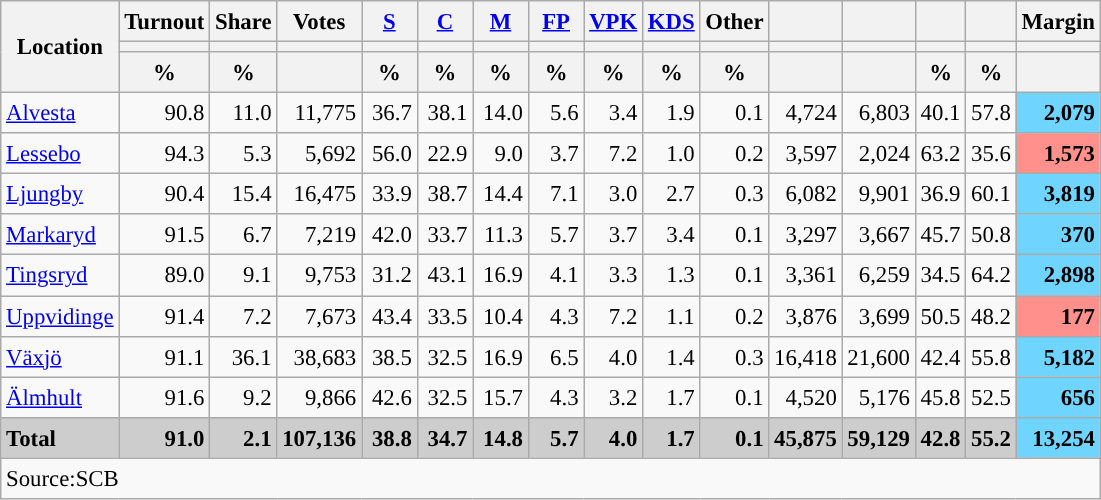<table class="wikitable sortable" style="text-align:right; font-size:95%; line-height:20px;">
<tr>
<th rowspan="3">Location</th>
<th>Turnout</th>
<th>Share</th>
<th>Votes</th>
<th width="30px" class="unsortable"><a href='#'>S</a></th>
<th width="30px" class="unsortable"><a href='#'>C</a></th>
<th width="30px" class="unsortable"><a href='#'>M</a></th>
<th width="30px" class="unsortable"><a href='#'>FP</a></th>
<th width="30px" class="unsortable"><a href='#'>VPK</a></th>
<th width="30px" class="unsortable"><a href='#'>KDS</a></th>
<th width="30px" class="unsortable">Other</th>
<th></th>
<th></th>
<th></th>
<th></th>
<th>Margin</th>
</tr>
<tr>
<th></th>
<th></th>
<th></th>
<th style="background:"></th>
<th style="background:"></th>
<th style="background:"></th>
<th style="background:"></th>
<th style="background:"></th>
<th style="background:"></th>
<th style="background:"></th>
<th style="background:"></th>
<th style="background:"></th>
<th style="background:"></th>
<th style="background:"></th>
<th></th>
</tr>
<tr>
<th data-sort-type="number">%</th>
<th data-sort-type="number">%</th>
<th></th>
<th data-sort-type="number">%</th>
<th data-sort-type="number">%</th>
<th data-sort-type="number">%</th>
<th data-sort-type="number">%</th>
<th data-sort-type="number">%</th>
<th data-sort-type="number">%</th>
<th data-sort-type="number">%</th>
<th data-sort-type="number"></th>
<th data-sort-type="number"></th>
<th data-sort-type="number">%</th>
<th data-sort-type="number">%</th>
<th data-sort-type="number"></th>
</tr>
<tr>
<td align=left><a href='#'>Alvesta</a></td>
<td>90.8</td>
<td>11.0</td>
<td>11,775</td>
<td>36.7</td>
<td>38.1</td>
<td>14.0</td>
<td>5.6</td>
<td>3.4</td>
<td>1.9</td>
<td>0.1</td>
<td>4,724</td>
<td>6,803</td>
<td>40.1</td>
<td>57.8</td>
<td bgcolor=#6fd5fe><strong>2,079</strong></td>
</tr>
<tr>
<td align=left><a href='#'>Lessebo</a></td>
<td>94.3</td>
<td>5.3</td>
<td>5,692</td>
<td>56.0</td>
<td>22.9</td>
<td>9.0</td>
<td>3.7</td>
<td>7.2</td>
<td>1.0</td>
<td>0.2</td>
<td>3,597</td>
<td>2,024</td>
<td>63.2</td>
<td>35.6</td>
<td bgcolor=#ff908c><strong>1,573</strong></td>
</tr>
<tr>
<td align=left><a href='#'>Ljungby</a></td>
<td>90.4</td>
<td>15.4</td>
<td>16,475</td>
<td>33.9</td>
<td>38.7</td>
<td>14.4</td>
<td>7.1</td>
<td>3.0</td>
<td>2.7</td>
<td>0.3</td>
<td>6,082</td>
<td>9,901</td>
<td>36.9</td>
<td>60.1</td>
<td bgcolor=#6fd5fe><strong>3,819</strong></td>
</tr>
<tr>
<td align=left><a href='#'>Markaryd</a></td>
<td>91.5</td>
<td>6.7</td>
<td>7,219</td>
<td>42.0</td>
<td>33.7</td>
<td>11.3</td>
<td>5.7</td>
<td>3.7</td>
<td>3.4</td>
<td>0.1</td>
<td>3,297</td>
<td>3,667</td>
<td>45.7</td>
<td>50.8</td>
<td bgcolor=#6fd5fe><strong>370</strong></td>
</tr>
<tr>
<td align=left><a href='#'>Tingsryd</a></td>
<td>89.0</td>
<td>9.1</td>
<td>9,753</td>
<td>31.2</td>
<td>43.1</td>
<td>16.9</td>
<td>4.1</td>
<td>3.3</td>
<td>1.3</td>
<td>0.1</td>
<td>3,361</td>
<td>6,259</td>
<td>34.5</td>
<td>64.2</td>
<td bgcolor=#6fd5fe><strong>2,898</strong></td>
</tr>
<tr>
<td align=left><a href='#'>Uppvidinge</a></td>
<td>91.4</td>
<td>7.2</td>
<td>7,673</td>
<td>43.4</td>
<td>33.5</td>
<td>10.4</td>
<td>4.3</td>
<td>7.2</td>
<td>1.1</td>
<td>0.2</td>
<td>3,876</td>
<td>3,699</td>
<td>50.5</td>
<td>48.2</td>
<td bgcolor=#ff908c><strong>177</strong></td>
</tr>
<tr>
<td align=left><a href='#'>Växjö</a></td>
<td>91.1</td>
<td>36.1</td>
<td>38,683</td>
<td>38.5</td>
<td>32.5</td>
<td>16.9</td>
<td>6.5</td>
<td>4.0</td>
<td>1.4</td>
<td>0.3</td>
<td>16,418</td>
<td>21,600</td>
<td>42.4</td>
<td>55.8</td>
<td bgcolor=#6fd5fe><strong>5,182</strong></td>
</tr>
<tr>
<td align=left><a href='#'>Älmhult</a></td>
<td>91.6</td>
<td>9.2</td>
<td>9,866</td>
<td>42.6</td>
<td>32.5</td>
<td>15.7</td>
<td>4.3</td>
<td>3.2</td>
<td>1.7</td>
<td>0.1</td>
<td>4,520</td>
<td>5,176</td>
<td>45.8</td>
<td>52.5</td>
<td bgcolor=#6fd5fe><strong>656</strong></td>
</tr>
<tr style="background:#CDCDCD;">
<td align=left><strong>Total</strong></td>
<td><strong>91.0</strong></td>
<td><strong>2.1</strong></td>
<td><strong>107,136</strong></td>
<td><strong>38.8</strong></td>
<td><strong>34.7</strong></td>
<td><strong>14.8</strong></td>
<td><strong>5.7</strong></td>
<td><strong>4.0</strong></td>
<td><strong>1.7</strong></td>
<td><strong>0.1</strong></td>
<td><strong>45,875</strong></td>
<td><strong>59,129</strong></td>
<td><strong>42.8</strong></td>
<td><strong>55.2</strong></td>
<td bgcolor=#6fd5fe><strong>13,254</strong></td>
</tr>
<tr>
<td align=left colspan=16>Source:SCB </td>
</tr>
</table>
